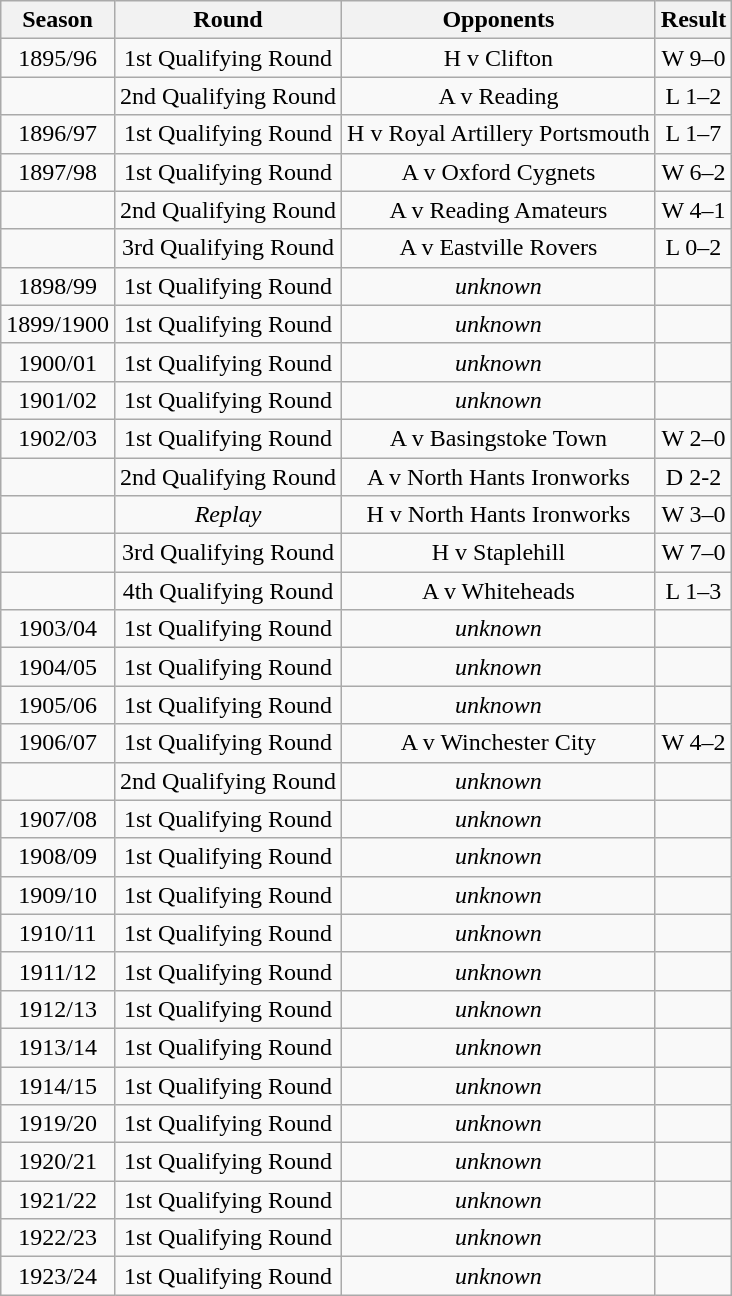<table class="wikitable collapsible collapsed" style=text-align:center>
<tr>
<th>Season</th>
<th>Round</th>
<th>Opponents</th>
<th>Result</th>
</tr>
<tr>
<td>1895/96</td>
<td>1st Qualifying Round</td>
<td>H v Clifton</td>
<td>W 9–0</td>
</tr>
<tr>
<td></td>
<td>2nd Qualifying Round</td>
<td>A v Reading</td>
<td>L 1–2</td>
</tr>
<tr>
<td>1896/97</td>
<td>1st Qualifying Round</td>
<td>H v Royal Artillery Portsmouth</td>
<td>L 1–7</td>
</tr>
<tr>
<td>1897/98</td>
<td>1st Qualifying Round</td>
<td>A v Oxford Cygnets</td>
<td>W 6–2</td>
</tr>
<tr>
<td></td>
<td>2nd Qualifying Round</td>
<td>A v Reading Amateurs</td>
<td>W 4–1</td>
</tr>
<tr>
<td></td>
<td>3rd Qualifying Round</td>
<td>A v Eastville Rovers</td>
<td>L 0–2</td>
</tr>
<tr>
<td>1898/99</td>
<td>1st Qualifying Round</td>
<td><em>unknown</em></td>
<td></td>
</tr>
<tr>
<td>1899/1900</td>
<td>1st Qualifying Round</td>
<td><em>unknown</em></td>
<td></td>
</tr>
<tr>
<td>1900/01</td>
<td>1st Qualifying Round</td>
<td><em>unknown</em></td>
<td></td>
</tr>
<tr>
<td>1901/02</td>
<td>1st Qualifying Round</td>
<td><em>unknown</em></td>
<td></td>
</tr>
<tr>
<td>1902/03</td>
<td>1st Qualifying Round</td>
<td>A v Basingstoke Town</td>
<td>W 2–0</td>
</tr>
<tr>
<td></td>
<td>2nd Qualifying Round</td>
<td>A v North Hants Ironworks</td>
<td>D 2-2</td>
</tr>
<tr>
<td></td>
<td><em>Replay</em></td>
<td>H v North Hants Ironworks</td>
<td>W 3–0</td>
</tr>
<tr>
<td></td>
<td>3rd Qualifying Round</td>
<td>H v Staplehill</td>
<td>W 7–0</td>
</tr>
<tr>
<td></td>
<td>4th Qualifying Round</td>
<td>A v Whiteheads</td>
<td>L 1–3</td>
</tr>
<tr>
<td>1903/04</td>
<td>1st Qualifying Round</td>
<td><em>unknown</em></td>
<td></td>
</tr>
<tr>
<td>1904/05</td>
<td>1st Qualifying Round</td>
<td><em>unknown</em></td>
<td></td>
</tr>
<tr>
<td>1905/06</td>
<td>1st Qualifying Round</td>
<td><em>unknown</em></td>
<td></td>
</tr>
<tr>
<td>1906/07</td>
<td>1st Qualifying Round</td>
<td>A v Winchester City</td>
<td>W 4–2</td>
</tr>
<tr>
<td></td>
<td>2nd Qualifying Round</td>
<td><em>unknown</em></td>
<td></td>
</tr>
<tr>
<td>1907/08</td>
<td>1st Qualifying Round</td>
<td><em>unknown</em></td>
<td></td>
</tr>
<tr>
<td>1908/09</td>
<td>1st Qualifying Round</td>
<td><em>unknown</em></td>
<td></td>
</tr>
<tr>
<td>1909/10</td>
<td>1st Qualifying Round</td>
<td><em>unknown</em></td>
<td></td>
</tr>
<tr>
<td>1910/11</td>
<td>1st Qualifying Round</td>
<td><em>unknown</em></td>
<td></td>
</tr>
<tr>
<td>1911/12</td>
<td>1st Qualifying Round</td>
<td><em>unknown</em></td>
<td></td>
</tr>
<tr>
<td>1912/13</td>
<td>1st Qualifying Round</td>
<td><em>unknown</em></td>
<td></td>
</tr>
<tr>
<td>1913/14</td>
<td>1st Qualifying Round</td>
<td><em>unknown</em></td>
<td></td>
</tr>
<tr>
<td>1914/15</td>
<td>1st Qualifying Round</td>
<td><em>unknown</em></td>
<td></td>
</tr>
<tr>
<td>1919/20</td>
<td>1st Qualifying Round</td>
<td><em>unknown</em></td>
<td></td>
</tr>
<tr>
<td>1920/21</td>
<td>1st Qualifying Round</td>
<td><em>unknown</em></td>
<td></td>
</tr>
<tr>
<td>1921/22</td>
<td>1st Qualifying Round</td>
<td><em>unknown</em></td>
<td></td>
</tr>
<tr>
<td>1922/23</td>
<td>1st Qualifying Round</td>
<td><em>unknown</em></td>
<td></td>
</tr>
<tr>
<td>1923/24</td>
<td>1st Qualifying Round</td>
<td><em>unknown</em></td>
<td></td>
</tr>
</table>
